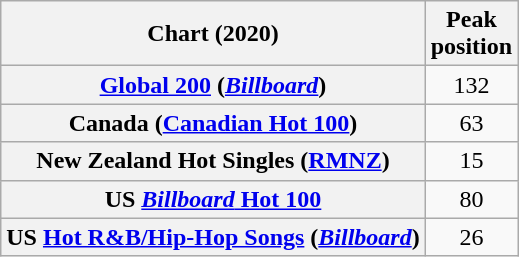<table class="wikitable sortable plainrowheaders" style="text-align:center;">
<tr>
<th scope="col">Chart (2020)</th>
<th scope="col">Peak<br>position</th>
</tr>
<tr>
<th scope="row"><a href='#'>Global 200</a> (<em><a href='#'>Billboard</a></em>)</th>
<td>132</td>
</tr>
<tr>
<th scope="row">Canada (<a href='#'>Canadian Hot 100</a>)</th>
<td>63</td>
</tr>
<tr>
<th scope="row">New Zealand Hot Singles (<a href='#'>RMNZ</a>)</th>
<td>15</td>
</tr>
<tr>
<th scope="row">US <a href='#'><em>Billboard</em> Hot 100</a></th>
<td>80</td>
</tr>
<tr>
<th scope="row">US <a href='#'>Hot R&B/Hip-Hop Songs</a> (<em><a href='#'>Billboard</a></em>)</th>
<td>26</td>
</tr>
</table>
